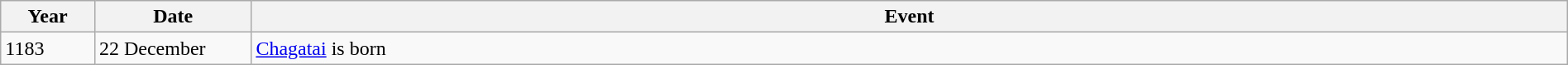<table class="wikitable" width="100%">
<tr>
<th style="width:6%">Year</th>
<th style="width:10%">Date</th>
<th>Event</th>
</tr>
<tr>
<td>1183</td>
<td>22 December</td>
<td><a href='#'>Chagatai</a> is born</td>
</tr>
</table>
